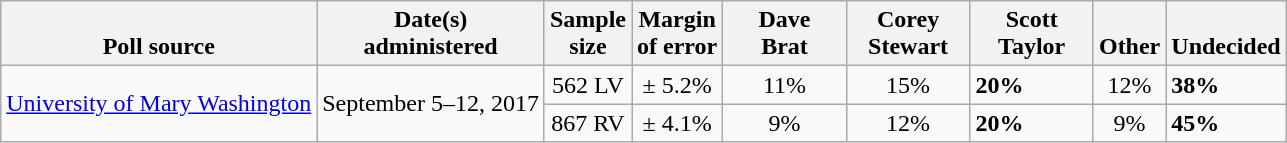<table class="wikitable">
<tr valign=bottom>
<th>Poll source</th>
<th>Date(s)<br>administered</th>
<th>Sample<br>size</th>
<th>Margin<br>of error</th>
<th style="width:75px;">Dave<br>Brat</th>
<th style="width:75px;">Corey<br>Stewart</th>
<th style="width:75px;">Scott<br>Taylor</th>
<th>Other</th>
<th>Undecided</th>
</tr>
<tr>
<td rowspan=2><a href='#'>University of Mary Washington</a></td>
<td align=center rowspan=2>September 5–12, 2017</td>
<td align=center>562 LV</td>
<td align=center>± 5.2%</td>
<td align=center>11%</td>
<td align=center>15%</td>
<td><strong>20%</strong></td>
<td align=center>12%</td>
<td><strong>38%</strong></td>
</tr>
<tr>
<td align=center>867 RV</td>
<td align=center>± 4.1%</td>
<td align=center>9%</td>
<td align=center>12%</td>
<td><strong>20%</strong></td>
<td align=center>9%</td>
<td><strong>45%</strong></td>
</tr>
</table>
